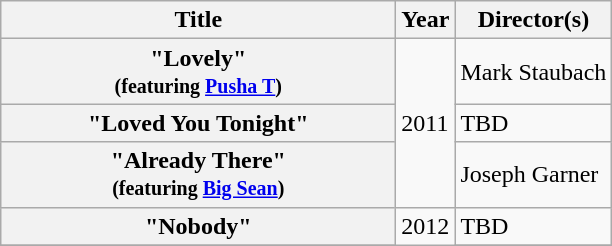<table class="wikitable plainrowheaders">
<tr>
<th scope="col" style="width:16em;">Title</th>
<th scope="col">Year</th>
<th scope="col">Director(s)</th>
</tr>
<tr>
<th scope="row">"Lovely"<br><small>(featuring <a href='#'>Pusha T</a>)</small></th>
<td rowspan="3">2011</td>
<td rowspan="1">Mark Staubach</td>
</tr>
<tr>
<th scope="row">"Loved You Tonight"</th>
<td rowspan="1">TBD</td>
</tr>
<tr>
<th scope="row">"Already There"<br><small>(featuring <a href='#'>Big Sean</a>)</small></th>
<td rowspan="1">Joseph Garner</td>
</tr>
<tr>
<th scope="row">"Nobody"</th>
<td rowspan="3">2012</td>
<td rowspan="1">TBD</td>
</tr>
<tr>
</tr>
</table>
